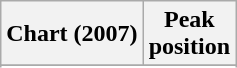<table class="wikitable sortable plainrowheaders">
<tr>
<th>Chart (2007)</th>
<th>Peak<br>position</th>
</tr>
<tr>
</tr>
<tr>
</tr>
<tr>
</tr>
</table>
